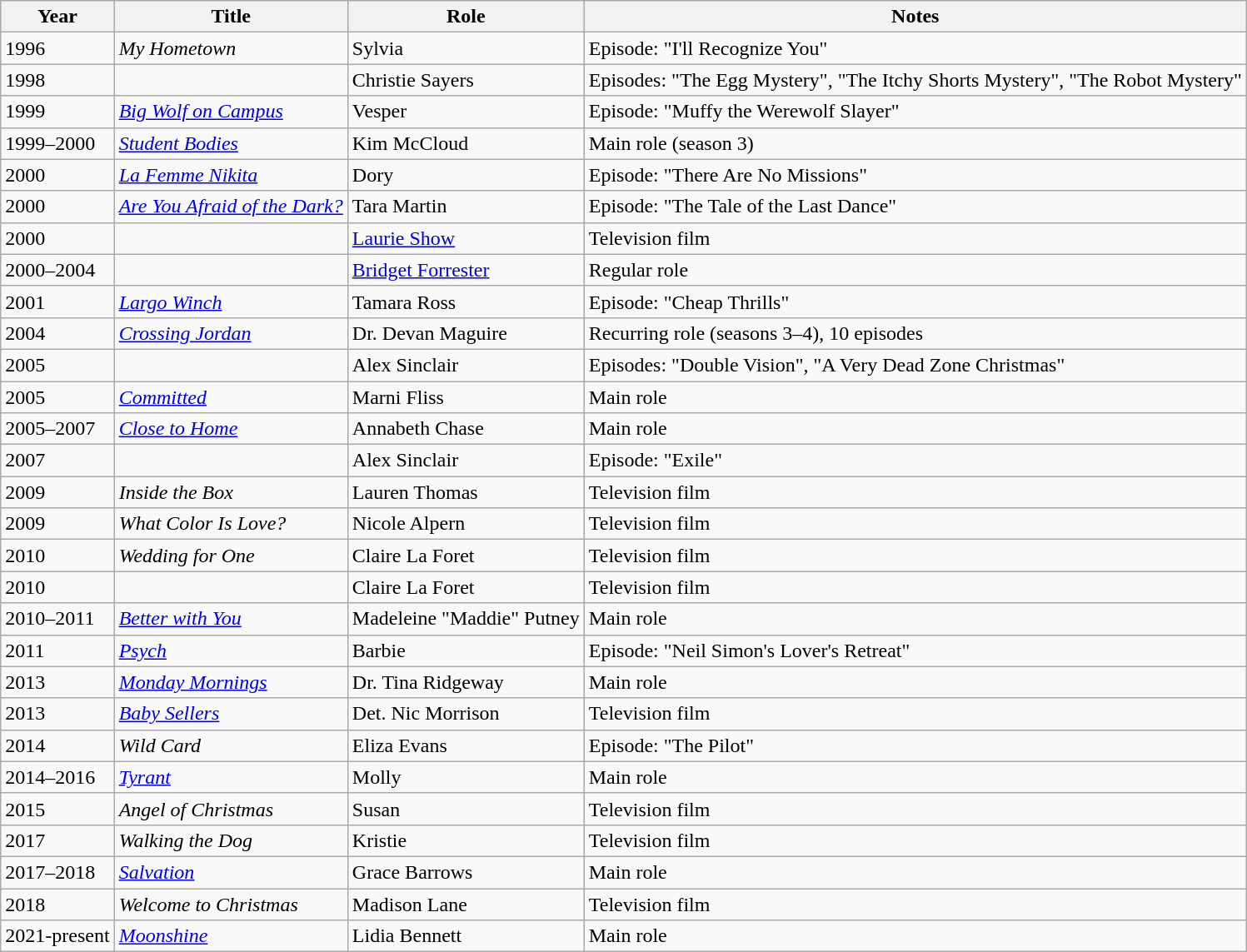<table class="wikitable sortable">
<tr>
<th>Year</th>
<th>Title</th>
<th>Role</th>
<th class="unsortable">Notes</th>
</tr>
<tr>
<td>1996</td>
<td><em>My Hometown</em></td>
<td>Sylvia</td>
<td>Episode: "I'll Recognize You"</td>
</tr>
<tr>
<td>1998</td>
<td><em></em></td>
<td>Christie Sayers</td>
<td>Episodes: "The Egg Mystery", "The Itchy Shorts Mystery", "The Robot Mystery"</td>
</tr>
<tr>
<td>1999</td>
<td><em><a href='#'>Big Wolf on Campus</a></em></td>
<td>Vesper</td>
<td>Episode: "Muffy the Werewolf Slayer"</td>
</tr>
<tr>
<td>1999–2000</td>
<td><em><a href='#'>Student Bodies</a></em></td>
<td>Kim McCloud</td>
<td>Main role (season 3)</td>
</tr>
<tr>
<td>2000</td>
<td><em><a href='#'>La Femme Nikita</a></em></td>
<td>Dory</td>
<td>Episode: "There Are No Missions"</td>
</tr>
<tr>
<td>2000</td>
<td><em><a href='#'>Are You Afraid of the Dark?</a></em></td>
<td>Tara Martin</td>
<td>Episode: "The Tale of the Last Dance"</td>
</tr>
<tr>
<td>2000</td>
<td><em></em></td>
<td><a href='#'>Laurie Show</a></td>
<td>Television film</td>
</tr>
<tr>
<td>2000–2004</td>
<td><em></em></td>
<td><a href='#'>Bridget Forrester</a></td>
<td>Regular role</td>
</tr>
<tr>
<td>2001</td>
<td><em><a href='#'>Largo Winch</a></em></td>
<td>Tamara Ross</td>
<td>Episode: "Cheap Thrills"</td>
</tr>
<tr>
<td>2004</td>
<td><em><a href='#'>Crossing Jordan</a></em></td>
<td>Dr. Devan Maguire</td>
<td>Recurring role (seasons 3–4), 10 episodes</td>
</tr>
<tr>
<td>2005</td>
<td><em></em></td>
<td>Alex Sinclair</td>
<td>Episodes: "Double Vision", "A Very Dead Zone Christmas"</td>
</tr>
<tr>
<td>2005</td>
<td><em><a href='#'>Committed</a></em></td>
<td>Marni Fliss</td>
<td>Main role</td>
</tr>
<tr>
<td>2005–2007</td>
<td><em><a href='#'>Close to Home</a></em></td>
<td>Annabeth Chase</td>
<td>Main role</td>
</tr>
<tr>
<td>2007</td>
<td><em></em></td>
<td>Alex Sinclair</td>
<td>Episode: "Exile"</td>
</tr>
<tr>
<td>2009</td>
<td><em>Inside the Box</em></td>
<td>Lauren Thomas</td>
<td>Television film</td>
</tr>
<tr>
<td>2009</td>
<td><em>What Color Is Love?</em></td>
<td>Nicole Alpern</td>
<td>Television film</td>
</tr>
<tr>
<td>2010</td>
<td><em>Wedding for One</em></td>
<td>Claire La Foret</td>
<td>Television film</td>
</tr>
<tr>
<td>2010</td>
<td><em></em></td>
<td>Claire La Foret</td>
<td>Television film</td>
</tr>
<tr>
<td>2010–2011</td>
<td><em><a href='#'>Better with You</a></em></td>
<td>Madeleine "Maddie" Putney</td>
<td>Main role</td>
</tr>
<tr>
<td>2011</td>
<td><em><a href='#'>Psych</a></em></td>
<td>Barbie</td>
<td>Episode: "Neil Simon's Lover's Retreat"</td>
</tr>
<tr>
<td>2013</td>
<td><em><a href='#'>Monday Mornings</a></em></td>
<td>Dr. Tina Ridgeway</td>
<td>Main role</td>
</tr>
<tr>
<td>2013</td>
<td><em><a href='#'>Baby Sellers</a></em></td>
<td>Det. Nic Morrison</td>
<td>Television film</td>
</tr>
<tr>
<td>2014</td>
<td><em>Wild Card</em></td>
<td>Eliza Evans</td>
<td>Episode: "The Pilot"</td>
</tr>
<tr>
<td>2014–2016</td>
<td><em><a href='#'>Tyrant</a></em></td>
<td>Molly</td>
<td>Main role</td>
</tr>
<tr>
<td>2015</td>
<td><em>Angel of Christmas</em></td>
<td>Susan</td>
<td>Television film</td>
</tr>
<tr>
<td>2017</td>
<td><em>Walking the Dog</em></td>
<td>Kristie</td>
<td>Television film</td>
</tr>
<tr>
<td>2017–2018</td>
<td><em><a href='#'>Salvation</a></em></td>
<td>Grace Barrows</td>
<td>Main role</td>
</tr>
<tr>
<td>2018</td>
<td><em>Welcome to Christmas</em></td>
<td>Madison Lane</td>
<td>Television film</td>
</tr>
<tr>
<td>2021-present</td>
<td><em><a href='#'>Moonshine</a></em></td>
<td>Lidia Bennett</td>
<td>Main role</td>
</tr>
</table>
